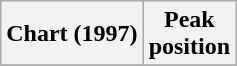<table class="wikitable plainrowheaders" style="text-align:center">
<tr>
<th scope="col">Chart (1997)</th>
<th scope="col">Peak<br>position</th>
</tr>
<tr>
</tr>
</table>
